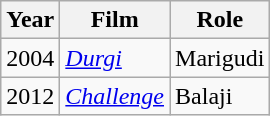<table class="wikitable sortable">
<tr>
<th scope="col">Year</th>
<th scope="col">Film</th>
<th scope="col">Role</th>
</tr>
<tr>
<td>2004</td>
<td><em><a href='#'>Durgi</a></em></td>
<td>Marigudi</td>
</tr>
<tr>
<td>2012</td>
<td><em><a href='#'>Challenge</a></em></td>
<td>Balaji</td>
</tr>
</table>
